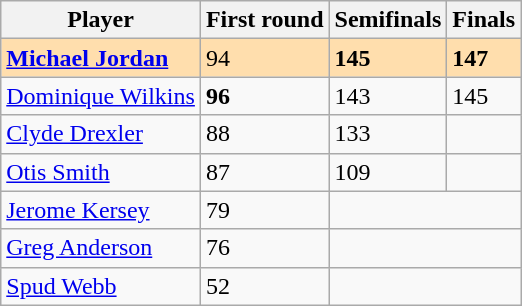<table class="wikitable">
<tr>
<th>Player</th>
<th>First round</th>
<th>Semifinals</th>
<th>Finals</th>
</tr>
<tr style="background: #ffdead;">
<td><strong><a href='#'>Michael Jordan</a></strong> </td>
<td>94 </td>
<td><strong>145</strong> </td>
<td><strong>147</strong> </td>
</tr>
<tr>
<td><a href='#'>Dominique Wilkins</a> </td>
<td><strong>96</strong> </td>
<td>143 </td>
<td>145 </td>
</tr>
<tr>
<td><a href='#'>Clyde Drexler</a> </td>
<td>88 </td>
<td>133 </td>
<td></td>
</tr>
<tr>
<td><a href='#'>Otis Smith</a> </td>
<td>87 </td>
<td>109 </td>
<td></td>
</tr>
<tr>
<td><a href='#'>Jerome Kersey</a> </td>
<td>79 </td>
<td colspan=2></td>
</tr>
<tr>
<td><a href='#'>Greg Anderson</a> </td>
<td>76 </td>
<td colspan=2></td>
</tr>
<tr>
<td><a href='#'>Spud Webb</a> </td>
<td>52 </td>
<td colspan=2></td>
</tr>
</table>
